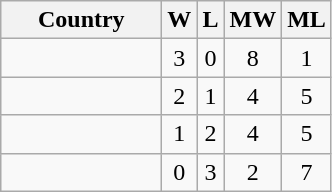<table class="wikitable sortable" style="text-align:center">
<tr>
<th width=100>Country</th>
<th>W</th>
<th>L</th>
<th>MW</th>
<th>ML</th>
</tr>
<tr>
<td align=left><strong></strong></td>
<td>3</td>
<td>0</td>
<td>8</td>
<td>1</td>
</tr>
<tr>
<td align=left></td>
<td>2</td>
<td>1</td>
<td>4</td>
<td>5</td>
</tr>
<tr>
<td align=left></td>
<td>1</td>
<td>2</td>
<td>4</td>
<td>5</td>
</tr>
<tr>
<td align=left></td>
<td>0</td>
<td>3</td>
<td>2</td>
<td>7</td>
</tr>
</table>
